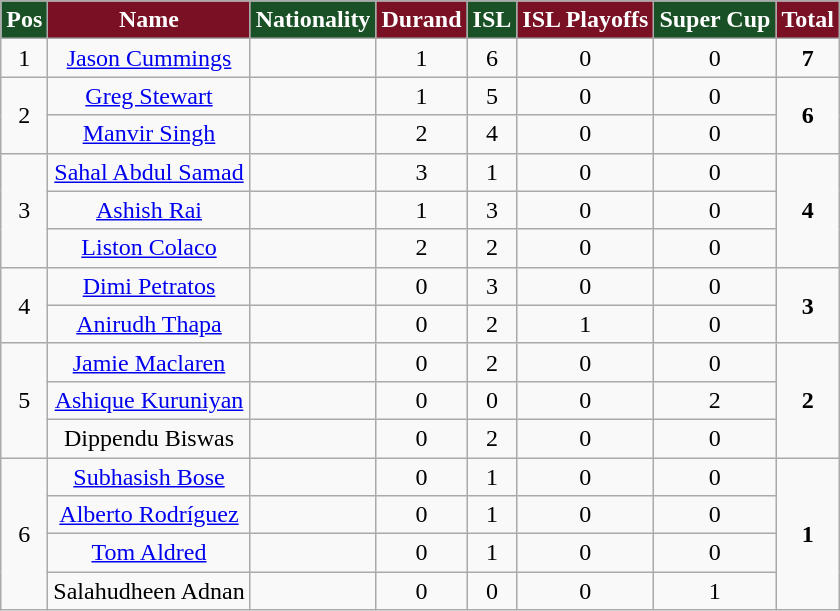<table class="wikitable" margin-left:1em;float:center>
<tr>
<th style="background:#1A5026; color:white; text-align:center;">Pos</th>
<th style="background:#7A1024; color:white; text-align:center;">Name</th>
<th style="background:#1A5026;  color:white; text-align:center;">Nationality</th>
<th style="background:#7A1024; color:white; text-align:center;">Durand</th>
<th style="background:#1A5026; color:white; text-align:center;">ISL</th>
<th style="background:#7A1024; color:white; text-align:center;">ISL Playoffs</th>
<th style="background:#1A5026; color:white; text-align:center;">Super Cup</th>
<th style="background:#7A1024; color:white; text-align:center;">Total</th>
</tr>
<tr>
<td rowspan="1"style="text-align:center">1</td>
<td style="text-align:center"><a href='#'>Jason Cummings</a></td>
<td style="text-align:center"></td>
<td style="text-align:center">1</td>
<td style="text-align:center">6</td>
<td style="text-align:center">0</td>
<td style="text-align:center">0</td>
<td style="text-align:center"><strong>7</strong></td>
</tr>
<tr>
<td rowspan="2"style="text-align:center">2</td>
<td style="text-align:center"><a href='#'>Greg Stewart</a></td>
<td style="text-align:center"></td>
<td style="text-align:center">1</td>
<td style="text-align:center">5</td>
<td style="text-align:center">0</td>
<td style="text-align:center">0</td>
<td rowspan="2" style="text-align:center"><strong>6</strong></td>
</tr>
<tr>
<td style="text-align:center"><a href='#'>Manvir Singh</a></td>
<td style="text-align:center"></td>
<td style="text-align:center">2</td>
<td style="text-align:center">4</td>
<td style="text-align:center">0</td>
<td style="text-align:center">0</td>
</tr>
<tr>
<td rowspan="3"style="text-align:center">3</td>
<td style="text-align:center"><a href='#'>Sahal Abdul Samad</a></td>
<td style="text-align:center"></td>
<td style="text-align:center">3</td>
<td style="text-align:center">1</td>
<td style="text-align:center">0</td>
<td style="text-align:center">0</td>
<td rowspan="3"style="text-align:center"><strong>4</strong></td>
</tr>
<tr>
<td style="text-align:center"><a href='#'>Ashish Rai</a></td>
<td style="text-align:center"></td>
<td style="text-align:center">1</td>
<td style="text-align:center">3</td>
<td style="text-align:center">0</td>
<td style="text-align:center">0</td>
</tr>
<tr>
<td style="text-align:center"><a href='#'>Liston Colaco</a></td>
<td style="text-align:center"></td>
<td style="text-align:center">2</td>
<td style="text-align:center">2</td>
<td style="text-align:center">0</td>
<td style="text-align:center">0</td>
</tr>
<tr>
<td rowspan="2"style="text-align:center">4</td>
<td style="text-align:center"><a href='#'>Dimi Petratos</a></td>
<td style="text-align:center"></td>
<td style="text-align:center">0</td>
<td style="text-align:center">3</td>
<td style="text-align:center">0</td>
<td style="text-align:center">0</td>
<td rowspan="2"style="text-align:center"><strong>3</strong></td>
</tr>
<tr>
<td style="text-align:center"><a href='#'>Anirudh Thapa</a></td>
<td style="text-align:center"></td>
<td style="text-align:center">0</td>
<td style="text-align:center">2</td>
<td style="text-align:center">1</td>
<td style="text-align:center">0</td>
</tr>
<tr>
<td rowspan="3"style="text-align:center">5</td>
<td style="text-align:center"><a href='#'>Jamie Maclaren</a></td>
<td style="text-align:center"></td>
<td style="text-align:center">0</td>
<td style="text-align:center">2</td>
<td style="text-align:center">0</td>
<td style="text-align:center">0</td>
<td rowspan="3"style="text-align:center"><strong>2</strong></td>
</tr>
<tr>
<td style="text-align:center"><a href='#'>Ashique Kuruniyan</a></td>
<td style="text-align:center"></td>
<td style="text-align:center">0</td>
<td style="text-align:center">0</td>
<td style="text-align:center">0</td>
<td style="text-align:center">2</td>
</tr>
<tr>
<td style="text-align:center">Dippendu Biswas</td>
<td style="text-align:center"></td>
<td style="text-align:center">0</td>
<td style="text-align:center">2</td>
<td style="text-align:center">0</td>
<td style="text-align:center">0</td>
</tr>
<tr>
<td rowspan="4"style="text-align:center">6</td>
<td style="text-align:center"><a href='#'>Subhasish Bose</a></td>
<td style="text-align:center"></td>
<td style="text-align:center">0</td>
<td style="text-align:center">1</td>
<td style="text-align:center">0</td>
<td style="text-align:center">0</td>
<td rowspan="4" style="text-align:center"><strong>1</strong></td>
</tr>
<tr>
<td style="text-align:center"><a href='#'>Alberto Rodríguez</a></td>
<td style="text-align:center"></td>
<td style="text-align:center">0</td>
<td style="text-align:center">1</td>
<td style="text-align:center">0</td>
<td style="text-align:center">0</td>
</tr>
<tr>
<td style="text-align:center"><a href='#'>Tom Aldred</a></td>
<td style="text-align:center"></td>
<td style="text-align:center">0</td>
<td style="text-align:center">1</td>
<td style="text-align:center">0</td>
<td style="text-align:center">0</td>
</tr>
<tr>
<td style="text-align:center">Salahudheen Adnan</td>
<td style="text-align:center"></td>
<td style="text-align:center">0</td>
<td style="text-align:center">0</td>
<td style="text-align:center">0</td>
<td style="text-align:center">1</td>
</tr>
</table>
